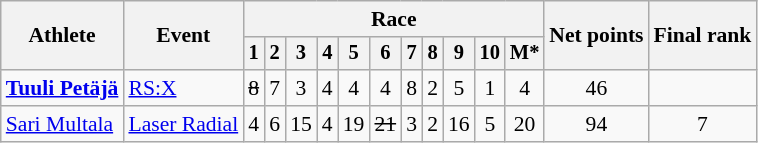<table class="wikitable" style="font-size:90%">
<tr>
<th rowspan="2">Athlete</th>
<th rowspan="2">Event</th>
<th colspan=11>Race</th>
<th rowspan=2>Net points</th>
<th rowspan=2>Final rank</th>
</tr>
<tr style="font-size:95%">
<th>1</th>
<th>2</th>
<th>3</th>
<th>4</th>
<th>5</th>
<th>6</th>
<th>7</th>
<th>8</th>
<th>9</th>
<th>10</th>
<th>M*</th>
</tr>
<tr align=center>
<td align=left><strong><a href='#'>Tuuli Petäjä</a></strong></td>
<td align=left><a href='#'>RS:X</a></td>
<td><s>8</s></td>
<td>7</td>
<td>3</td>
<td>4</td>
<td>4</td>
<td>4</td>
<td>8</td>
<td>2</td>
<td>5</td>
<td>1</td>
<td>4</td>
<td>46</td>
<td></td>
</tr>
<tr align=center>
<td align=left><a href='#'>Sari Multala</a></td>
<td align=left><a href='#'>Laser Radial</a></td>
<td>4</td>
<td>6</td>
<td>15</td>
<td>4</td>
<td>19</td>
<td><s>21</s></td>
<td>3</td>
<td>2</td>
<td>16</td>
<td>5</td>
<td>20</td>
<td>94</td>
<td>7</td>
</tr>
</table>
